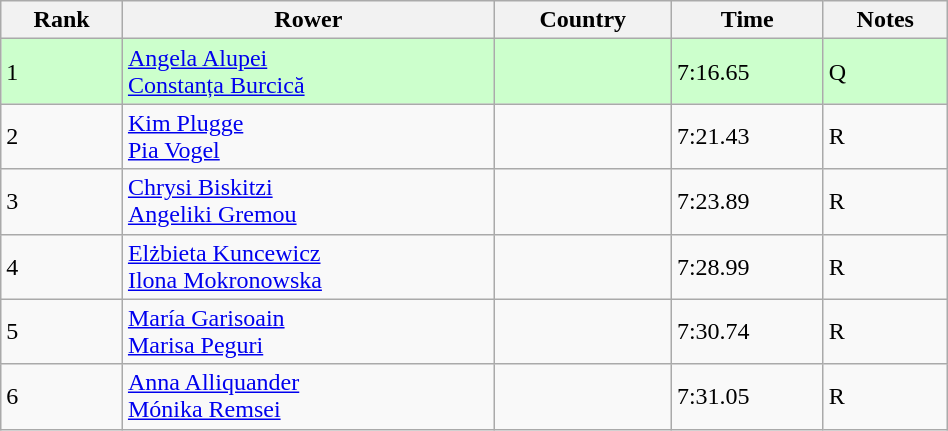<table class="wikitable sortable" width=50%>
<tr>
<th>Rank</th>
<th>Rower</th>
<th>Country</th>
<th>Time</th>
<th>Notes</th>
</tr>
<tr bgcolor=ccffcc>
<td>1</td>
<td><a href='#'>Angela Alupei</a><br><a href='#'>Constanța Burcică</a></td>
<td></td>
<td>7:16.65</td>
<td>Q</td>
</tr>
<tr>
<td>2</td>
<td><a href='#'>Kim Plugge</a><br><a href='#'>Pia Vogel</a></td>
<td></td>
<td>7:21.43</td>
<td>R</td>
</tr>
<tr>
<td>3</td>
<td><a href='#'>Chrysi Biskitzi</a><br><a href='#'>Angeliki Gremou</a></td>
<td></td>
<td>7:23.89</td>
<td>R</td>
</tr>
<tr>
<td>4</td>
<td><a href='#'>Elżbieta Kuncewicz</a><br><a href='#'>Ilona Mokronowska</a></td>
<td></td>
<td>7:28.99</td>
<td>R</td>
</tr>
<tr>
<td>5</td>
<td><a href='#'>María Garisoain</a><br><a href='#'>Marisa Peguri</a></td>
<td></td>
<td>7:30.74</td>
<td>R</td>
</tr>
<tr>
<td>6</td>
<td><a href='#'>Anna Alliquander</a><br><a href='#'>Mónika Remsei</a></td>
<td></td>
<td>7:31.05</td>
<td>R</td>
</tr>
</table>
